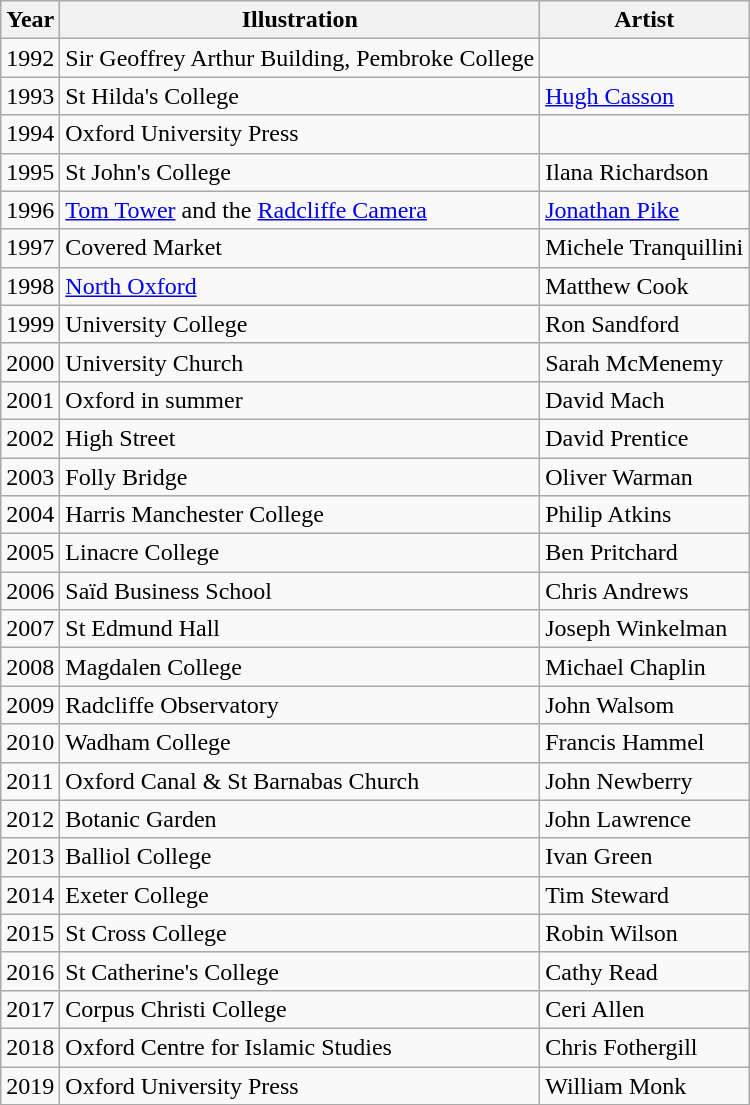<table class="wikitable sortable">
<tr>
<th scope="col">Year</th>
<th scope="col">Illustration</th>
<th scope="col">Artist</th>
</tr>
<tr>
<td>1992</td>
<td>Sir Geoffrey Arthur Building, Pembroke College</td>
<td></td>
</tr>
<tr>
<td>1993</td>
<td>St Hilda's College</td>
<td data-sort-value="Casson, Hugh"><a href='#'>Hugh Casson</a></td>
</tr>
<tr>
<td>1994</td>
<td>Oxford University Press</td>
<td></td>
</tr>
<tr>
<td>1995</td>
<td>St John's College</td>
<td data-sort-value="Richardson, Ilana">Ilana Richardson</td>
</tr>
<tr>
<td>1996</td>
<td><a href='#'>Tom Tower</a> and the <a href='#'>Radcliffe Camera</a></td>
<td data-sort-value="Pike, Jonathan"><a href='#'>Jonathan Pike</a></td>
</tr>
<tr>
<td>1997</td>
<td>Covered Market</td>
<td data-sort-value="Tranquillini, Michele">Michele Tranquillini</td>
</tr>
<tr>
<td>1998</td>
<td><a href='#'>North Oxford</a></td>
<td data-sort-value="Cook, Matthew">Matthew Cook</td>
</tr>
<tr>
<td>1999</td>
<td>University College</td>
<td data-sort-value="Sandford, Ron">Ron Sandford</td>
</tr>
<tr>
<td>2000</td>
<td>University Church</td>
<td data-sort-value="McMenemy, Sarah">Sarah McMenemy</td>
</tr>
<tr>
<td>2001</td>
<td>Oxford in summer</td>
<td data-sort-value="Mach, David">David Mach</td>
</tr>
<tr>
<td>2002</td>
<td>High Street</td>
<td data-sort-value="Prentice, David">David Prentice</td>
</tr>
<tr>
<td>2003</td>
<td>Folly Bridge</td>
<td data-sort-value="Warman, Oliver">Oliver Warman</td>
</tr>
<tr>
<td>2004</td>
<td>Harris Manchester College</td>
<td data-sort-value="Atkins, Philip">Philip Atkins</td>
</tr>
<tr>
<td>2005</td>
<td>Linacre College</td>
<td data-sort-value="Pritchard, Ben">Ben Pritchard</td>
</tr>
<tr>
<td>2006</td>
<td>Saïd Business School</td>
<td data-sort-value="Andrews, Chris">Chris Andrews</td>
</tr>
<tr>
<td>2007</td>
<td>St Edmund Hall</td>
<td data-sort-value="Winkelman, Joseph">Joseph Winkelman</td>
</tr>
<tr>
<td>2008</td>
<td>Magdalen College</td>
<td data-sort-value="Chaplin, Michael">Michael Chaplin</td>
</tr>
<tr>
<td>2009</td>
<td>Radcliffe Observatory</td>
<td data-sort-value="Walsom, John">John Walsom</td>
</tr>
<tr>
<td>2010</td>
<td>Wadham College</td>
<td data-sort-value="Hammel, Francis">Francis Hammel</td>
</tr>
<tr>
<td>2011</td>
<td>Oxford Canal & St Barnabas Church</td>
<td data-sort-value="Newberry, John">John Newberry</td>
</tr>
<tr>
<td>2012</td>
<td>Botanic Garden</td>
<td data-sort-value="Lawrence, John">John Lawrence</td>
</tr>
<tr>
<td>2013</td>
<td>Balliol College</td>
<td data-sort-value="Green, Ivan">Ivan Green</td>
</tr>
<tr>
<td>2014</td>
<td>Exeter College</td>
<td data-sort-value="Steward, Tim">Tim Steward</td>
</tr>
<tr>
<td>2015</td>
<td>St Cross College</td>
<td data-sort-value="Wilson, Robin">Robin Wilson</td>
</tr>
<tr>
<td>2016</td>
<td>St Catherine's College</td>
<td data-sort-value="Read, Cathy">Cathy Read</td>
</tr>
<tr>
<td>2017</td>
<td>Corpus Christi College</td>
<td data-sort-value="Allen, Ceri">Ceri Allen</td>
</tr>
<tr>
<td>2018</td>
<td>Oxford Centre for Islamic Studies</td>
<td data-sort-value="Fothergill, Chris">Chris Fothergill</td>
</tr>
<tr>
<td>2019</td>
<td>Oxford University Press</td>
<td data-sort-value="Monk, William">William Monk</td>
</tr>
</table>
